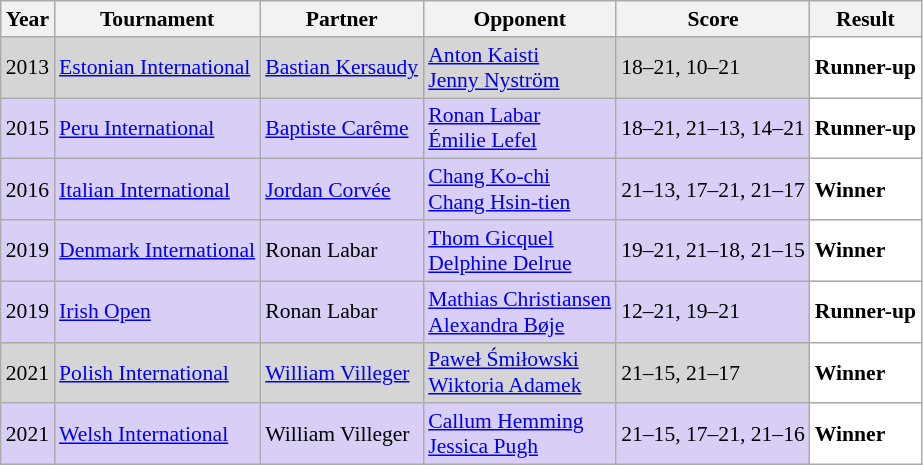<table class="sortable wikitable" style="font-size: 90%;">
<tr>
<th>Year</th>
<th>Tournament</th>
<th>Partner</th>
<th>Opponent</th>
<th>Score</th>
<th>Result</th>
</tr>
<tr style="background:#D5D5D5">
<td align="center">2013</td>
<td align="left"><a href='#'>Estonian International</a></td>
<td align="left"> <a href='#'>Bastian Kersaudy</a></td>
<td align="left"> <a href='#'>Anton Kaisti</a><br> <a href='#'>Jenny Nyström</a></td>
<td align="left">18–21, 10–21</td>
<td style="text-align:left; background:white"> <strong>Runner-up</strong></td>
</tr>
<tr style="background:#D8CEF6">
<td align="center">2015</td>
<td align="left"><a href='#'>Peru International</a></td>
<td align="left"> <a href='#'>Baptiste Carême</a></td>
<td align="left"> <a href='#'>Ronan Labar</a><br> <a href='#'>Émilie Lefel</a></td>
<td align="left">18–21, 21–13, 14–21</td>
<td style="text-align:left; background:white"> <strong>Runner-up</strong></td>
</tr>
<tr style="background:#D8CEF6">
<td align="center">2016</td>
<td align="left"><a href='#'>Italian International</a></td>
<td align="left"> <a href='#'>Jordan Corvée</a></td>
<td align="left"> <a href='#'>Chang Ko-chi</a><br> <a href='#'>Chang Hsin-tien</a></td>
<td align="left">21–13, 17–21, 21–17</td>
<td style="text-align:left; background:white"> <strong>Winner</strong></td>
</tr>
<tr style="background:#D8CEF6">
<td align="center">2019</td>
<td align="left"><a href='#'>Denmark International</a></td>
<td align="left"> Ronan Labar</td>
<td align="left"> <a href='#'>Thom Gicquel</a><br> <a href='#'>Delphine Delrue</a></td>
<td align="left">19–21, 21–18, 21–15</td>
<td style="text-align:left; background:white"> <strong>Winner</strong></td>
</tr>
<tr style="background:#D8CEF6">
<td align="center">2019</td>
<td align="left"><a href='#'>Irish Open</a></td>
<td align="left"> Ronan Labar</td>
<td align="left"> <a href='#'>Mathias Christiansen</a><br> <a href='#'>Alexandra Bøje</a></td>
<td align="left">12–21, 19–21</td>
<td style="text-align:left; background:white"> <strong>Runner-up</strong></td>
</tr>
<tr style="background:#D5D5D5">
<td align="center">2021</td>
<td align="left"><a href='#'>Polish International</a></td>
<td align="left"> <a href='#'>William Villeger</a></td>
<td align="left"> <a href='#'>Paweł Śmiłowski</a><br> <a href='#'>Wiktoria Adamek</a></td>
<td align="left">21–15, 21–17</td>
<td style="text-align:left; background:white"> <strong>Winner</strong></td>
</tr>
<tr style="background:#D8CEF6">
<td align="center">2021</td>
<td align="left"><a href='#'>Welsh International</a></td>
<td align="left"> William Villeger</td>
<td align="left"> <a href='#'>Callum Hemming</a><br> <a href='#'>Jessica Pugh</a></td>
<td align="left">21–15, 17–21, 21–16</td>
<td style="text-align:left; background:white"> <strong>Winner</strong></td>
</tr>
</table>
